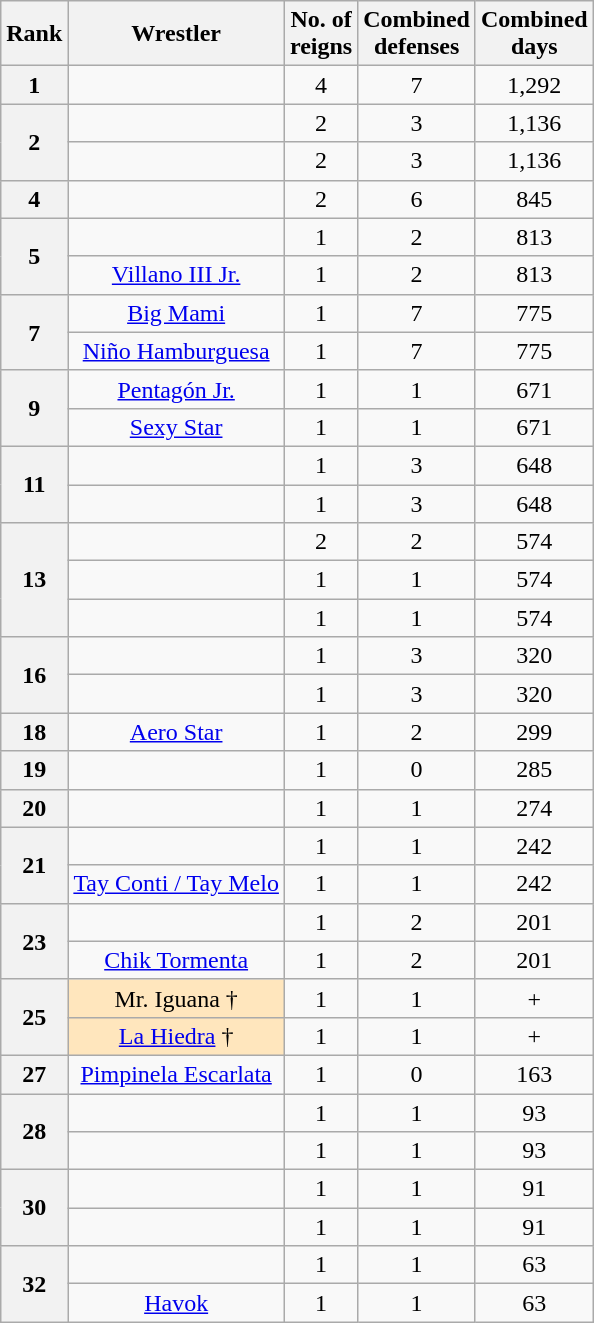<table class="wikitable sortable" style="text-align:center">
<tr>
<th>Rank</th>
<th>Wrestler</th>
<th>No. of<br>reigns</th>
<th>Combined<br>defenses</th>
<th>Combined<br>days</th>
</tr>
<tr>
<th>1</th>
<td></td>
<td>4</td>
<td>7</td>
<td>1,292</td>
</tr>
<tr>
<th rowspan=2>2</th>
<td></td>
<td>2</td>
<td>3</td>
<td>1,136</td>
</tr>
<tr>
<td></td>
<td>2</td>
<td>3</td>
<td>1,136</td>
</tr>
<tr>
<th>4</th>
<td></td>
<td>2</td>
<td>6</td>
<td>845</td>
</tr>
<tr>
<th rowspan=2>5</th>
<td></td>
<td>1</td>
<td>2</td>
<td>813</td>
</tr>
<tr>
<td><a href='#'>Villano III Jr.</a></td>
<td>1</td>
<td>2</td>
<td>813</td>
</tr>
<tr>
<th rowspan=2>7</th>
<td><a href='#'>Big Mami</a></td>
<td>1</td>
<td>7</td>
<td>775</td>
</tr>
<tr>
<td><a href='#'>Niño Hamburguesa</a></td>
<td>1</td>
<td>7</td>
<td>775</td>
</tr>
<tr>
<th rowspan=2>9</th>
<td><a href='#'>Pentagón Jr.</a></td>
<td>1</td>
<td>1</td>
<td>671</td>
</tr>
<tr>
<td><a href='#'>Sexy Star</a></td>
<td>1</td>
<td>1</td>
<td>671</td>
</tr>
<tr>
<th rowspan=2>11</th>
<td></td>
<td>1</td>
<td>3</td>
<td>648</td>
</tr>
<tr>
<td></td>
<td>1</td>
<td>3</td>
<td>648</td>
</tr>
<tr>
<th rowspan=3>13</th>
<td></td>
<td>2</td>
<td>2</td>
<td>574</td>
</tr>
<tr>
<td></td>
<td>1</td>
<td>1</td>
<td>574</td>
</tr>
<tr>
<td></td>
<td>1</td>
<td>1</td>
<td>574</td>
</tr>
<tr>
<th rowspan=2>16</th>
<td></td>
<td>1</td>
<td>3</td>
<td>320</td>
</tr>
<tr>
<td></td>
<td>1</td>
<td>3</td>
<td>320</td>
</tr>
<tr>
<th>18</th>
<td><a href='#'>Aero Star</a></td>
<td>1</td>
<td>2</td>
<td>299</td>
</tr>
<tr>
<th>19</th>
<td></td>
<td>1</td>
<td>0</td>
<td>285</td>
</tr>
<tr>
<th>20</th>
<td></td>
<td>1</td>
<td>1</td>
<td>274</td>
</tr>
<tr>
<th rowspan=2>21</th>
<td></td>
<td>1</td>
<td>1</td>
<td>242</td>
</tr>
<tr>
<td><a href='#'>Tay Conti / Tay Melo</a></td>
<td>1</td>
<td>1</td>
<td>242</td>
</tr>
<tr>
<th rowspan=2>23</th>
<td></td>
<td>1</td>
<td>2</td>
<td>201</td>
</tr>
<tr>
<td><a href='#'>Chik Tormenta</a></td>
<td>1</td>
<td>2</td>
<td>201</td>
</tr>
<tr>
<th rowspan=2>25</th>
<td bgcolor="#ffe6bd">Mr. Iguana †</td>
<td>1</td>
<td>1</td>
<td>+</td>
</tr>
<tr>
<td bgcolor="#ffe6bd"><a href='#'>La Hiedra</a> †</td>
<td>1</td>
<td>1</td>
<td>+</td>
</tr>
<tr>
<th>27</th>
<td><a href='#'>Pimpinela Escarlata</a></td>
<td>1</td>
<td>0</td>
<td>163</td>
</tr>
<tr>
<th rowspan=2>28</th>
<td></td>
<td>1</td>
<td>1</td>
<td>93</td>
</tr>
<tr>
<td></td>
<td>1</td>
<td>1</td>
<td>93</td>
</tr>
<tr>
<th rowspan=2>30</th>
<td></td>
<td>1</td>
<td>1</td>
<td>91</td>
</tr>
<tr>
<td></td>
<td>1</td>
<td>1</td>
<td>91</td>
</tr>
<tr>
<th rowspan=2>32</th>
<td></td>
<td>1</td>
<td>1</td>
<td>63</td>
</tr>
<tr>
<td><a href='#'>Havok</a></td>
<td>1</td>
<td>1</td>
<td>63</td>
</tr>
</table>
